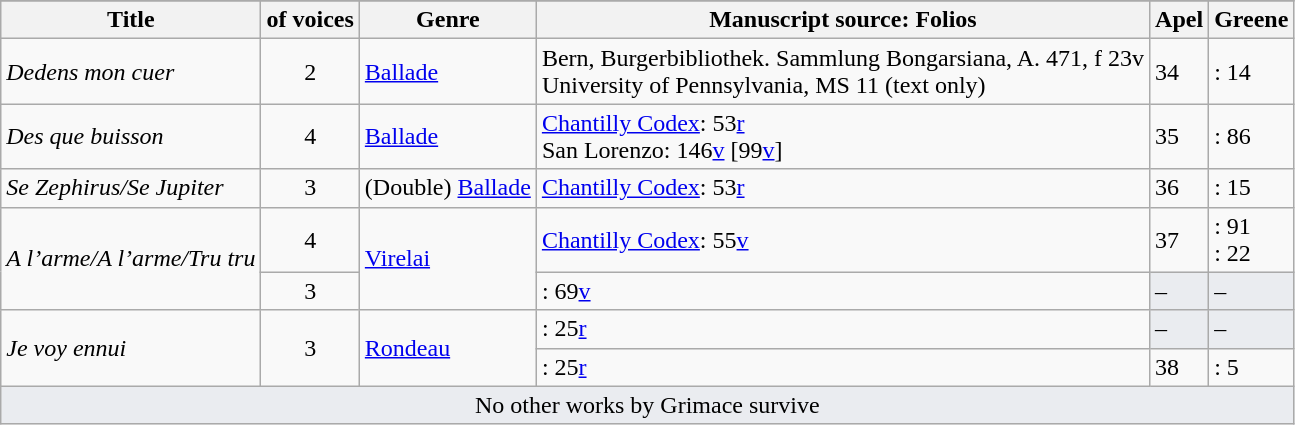<table class = "wikitable sortable plainrowheaders">
<tr>
</tr>
<tr>
<th scope="col">Title</th>
<th scope="col"> of voices</th>
<th scope="col">Genre</th>
<th scope="col">Manuscript source: Folios</th>
<th scope="col">Apel</th>
<th scope="col">Greene</th>
</tr>
<tr>
<td><em>Dedens mon cuer</em></td>
<td style="text-align: center;">2</td>
<td><a href='#'>Ballade</a></td>
<td>Bern, Burgerbibliothek.  Sammlung Bongarsiana, A. 471, f 23v<br>University of Pennsylvania, MS 11 (text only)</td>
<td> 34</td>
<td> : 14</td>
</tr>
<tr>
<td><em>Des que buisson</em></td>
<td style="text-align: center;">4</td>
<td><a href='#'>Ballade</a></td>
<td><a href='#'>Chantilly Codex</a>: 53<a href='#'>r</a><br>San Lorenzo: 146<a href='#'>v</a> [99<a href='#'>v</a>]</td>
<td> 35</td>
<td> : 86</td>
</tr>
<tr>
<td><em>Se Zephirus/Se Jupiter</em></td>
<td style="text-align: center;">3</td>
<td>(Double) <a href='#'>Ballade</a></td>
<td><a href='#'>Chantilly Codex</a>: 53<a href='#'>r</a></td>
<td> 36</td>
<td> : 15</td>
</tr>
<tr>
<td rowspan="2"><em>A l’arme/A l’arme/Tru tru</em></td>
<td style="text-align: center;">4</td>
<td rowspan="2"><a href='#'>Virelai</a></td>
<td><a href='#'>Chantilly Codex</a>: 55<a href='#'>v</a></td>
<td> 37</td>
<td> : 91<br> : 22</td>
</tr>
<tr>
<td style="text-align: center;">3</td>
<td>: 69<a href='#'>v</a></td>
<td style="background-color: #EAECF0" data-sort-value="ZZZZ">–</td>
<td style="background-color: #EAECF0" data-sort-value="ZZZZ">–</td>
</tr>
<tr>
<td rowspan="2"><em>Je voy ennui</em></td>
<td rowspan="2" align="center">3</td>
<td rowspan="2"><a href='#'>Rondeau</a></td>
<td>: 25<a href='#'>r</a></td>
<td style="background-color: #EAECF0" data-sort-value="ZZZZ">–</td>
<td style="background-color: #EAECF0" data-sort-value="ZZZZ">–</td>
</tr>
<tr>
<td>: 25<a href='#'>r</a></td>
<td> 38</td>
<td> : 5</td>
</tr>
<tr>
<td colspan=6 style="background-color: #EAECF0" align="center" data-sort-value="ZZZZ">No other works by Grimace survive</td>
</tr>
</table>
